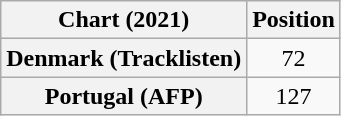<table class="wikitable plainrowheaders" style="text-align:center">
<tr>
<th scope="col">Chart (2021)</th>
<th scope="col">Position</th>
</tr>
<tr>
<th scope="row">Denmark (Tracklisten)</th>
<td>72</td>
</tr>
<tr>
<th scope="row">Portugal (AFP)</th>
<td>127</td>
</tr>
</table>
